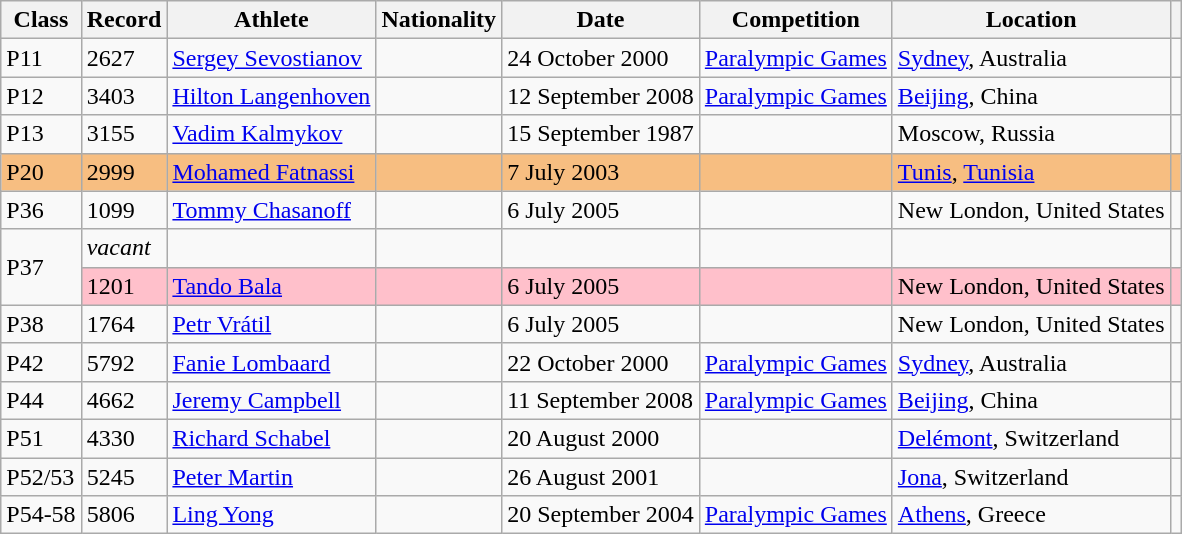<table class="wikitable">
<tr>
<th>Class</th>
<th>Record</th>
<th>Athlete</th>
<th>Nationality</th>
<th>Date</th>
<th>Competition</th>
<th>Location</th>
<th></th>
</tr>
<tr>
<td>P11</td>
<td>2627</td>
<td><a href='#'>Sergey Sevostianov</a></td>
<td></td>
<td>24 October 2000</td>
<td><a href='#'>Paralympic Games</a></td>
<td><a href='#'>Sydney</a>, Australia</td>
<td></td>
</tr>
<tr>
<td>P12</td>
<td>3403</td>
<td><a href='#'>Hilton Langenhoven</a></td>
<td></td>
<td>12 September 2008</td>
<td><a href='#'>Paralympic Games</a></td>
<td><a href='#'>Beijing</a>, China</td>
<td></td>
</tr>
<tr>
<td>P13</td>
<td>3155</td>
<td><a href='#'>Vadim Kalmykov</a></td>
<td></td>
<td>15 September 1987</td>
<td></td>
<td>Moscow, Russia</td>
<td></td>
</tr>
<tr bgcolor=#F7BE81>
<td>P20</td>
<td>2999</td>
<td><a href='#'>Mohamed Fatnassi</a></td>
<td></td>
<td>7 July 2003</td>
<td></td>
<td><a href='#'>Tunis</a>, <a href='#'>Tunisia</a></td>
<td></td>
</tr>
<tr>
<td>P36</td>
<td>1099</td>
<td><a href='#'>Tommy Chasanoff</a></td>
<td></td>
<td>6 July 2005</td>
<td></td>
<td>New London, United States</td>
<td></td>
</tr>
<tr>
<td rowspan=2>P37</td>
<td><em>vacant</em></td>
<td></td>
<td></td>
<td></td>
<td></td>
<td></td>
<td></td>
</tr>
<tr style="background:pink">
<td>1201</td>
<td><a href='#'>Tando Bala</a></td>
<td></td>
<td>6 July 2005</td>
<td></td>
<td>New London, United States</td>
<td></td>
</tr>
<tr>
<td>P38</td>
<td>1764</td>
<td><a href='#'>Petr Vrátil</a></td>
<td></td>
<td>6 July 2005</td>
<td></td>
<td>New London, United States</td>
<td></td>
</tr>
<tr>
<td>P42</td>
<td>5792</td>
<td><a href='#'>Fanie Lombaard</a></td>
<td></td>
<td>22 October 2000</td>
<td><a href='#'>Paralympic Games</a></td>
<td><a href='#'>Sydney</a>, Australia</td>
<td></td>
</tr>
<tr>
<td>P44</td>
<td>4662</td>
<td><a href='#'>Jeremy Campbell</a></td>
<td></td>
<td>11 September 2008</td>
<td><a href='#'>Paralympic Games</a></td>
<td><a href='#'>Beijing</a>, China</td>
<td></td>
</tr>
<tr>
<td>P51</td>
<td>4330</td>
<td><a href='#'>Richard Schabel</a></td>
<td></td>
<td>20 August 2000</td>
<td></td>
<td><a href='#'>Delémont</a>, Switzerland</td>
<td></td>
</tr>
<tr>
<td>P52/53</td>
<td>5245</td>
<td><a href='#'>Peter Martin</a></td>
<td></td>
<td>26 August 2001</td>
<td></td>
<td><a href='#'>Jona</a>, Switzerland</td>
<td></td>
</tr>
<tr>
<td>P54-58</td>
<td>5806</td>
<td><a href='#'>Ling Yong</a></td>
<td></td>
<td>20 September 2004</td>
<td><a href='#'>Paralympic Games</a></td>
<td><a href='#'>Athens</a>, Greece</td>
<td></td>
</tr>
</table>
